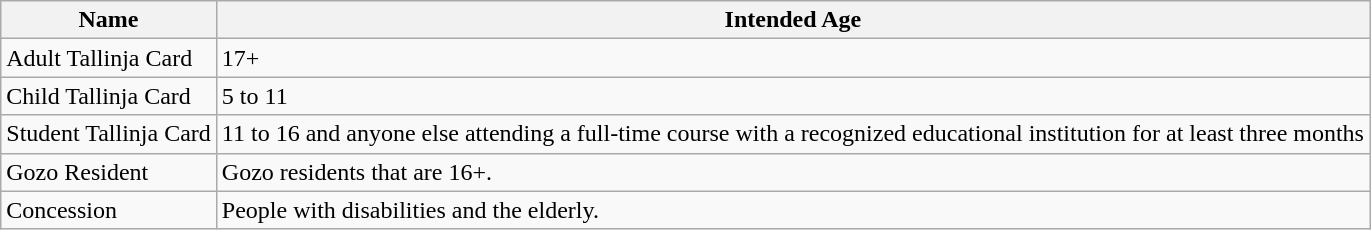<table class="wikitable">
<tr>
<th>Name</th>
<th>Intended Age</th>
</tr>
<tr>
<td>Adult Tallinja Card</td>
<td>17+</td>
</tr>
<tr>
<td>Child Tallinja Card</td>
<td>5 to 11</td>
</tr>
<tr>
<td>Student Tallinja Card</td>
<td>11 to 16 and anyone else attending a full-time course with a recognized educational institution for at least three months</td>
</tr>
<tr>
<td>Gozo Resident</td>
<td>Gozo residents that are 16+.</td>
</tr>
<tr>
<td>Concession</td>
<td>People with disabilities and the elderly.</td>
</tr>
</table>
